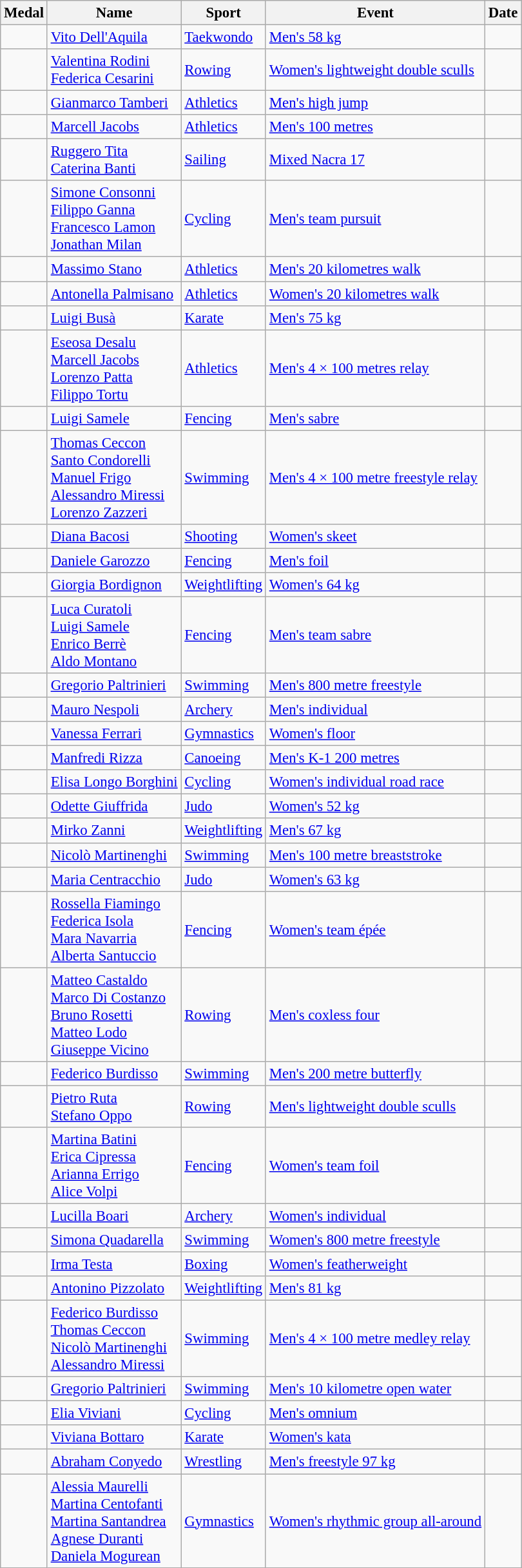<table class="wikitable sortable" style="font-size: 95%;">
<tr>
<th>Medal</th>
<th>Name</th>
<th>Sport</th>
<th>Event</th>
<th>Date</th>
</tr>
<tr>
<td></td>
<td><a href='#'>Vito Dell'Aquila</a></td>
<td><a href='#'>Taekwondo</a></td>
<td><a href='#'>Men's 58 kg</a></td>
<td></td>
</tr>
<tr>
<td></td>
<td><a href='#'>Valentina Rodini</a><br><a href='#'>Federica Cesarini</a></td>
<td><a href='#'>Rowing</a></td>
<td><a href='#'>Women's lightweight double sculls</a></td>
<td></td>
</tr>
<tr>
<td></td>
<td><a href='#'>Gianmarco Tamberi</a></td>
<td><a href='#'>Athletics</a></td>
<td><a href='#'>Men's high jump</a></td>
<td></td>
</tr>
<tr>
<td></td>
<td><a href='#'>Marcell Jacobs</a></td>
<td><a href='#'>Athletics</a></td>
<td><a href='#'>Men's 100 metres</a></td>
<td></td>
</tr>
<tr>
<td></td>
<td><a href='#'>Ruggero Tita</a><br><a href='#'>Caterina Banti</a></td>
<td><a href='#'>Sailing</a></td>
<td><a href='#'>Mixed Nacra 17</a></td>
<td></td>
</tr>
<tr>
<td></td>
<td><a href='#'>Simone Consonni</a><br><a href='#'>Filippo Ganna</a><br><a href='#'>Francesco Lamon</a><br><a href='#'>Jonathan Milan</a></td>
<td><a href='#'>Cycling</a></td>
<td><a href='#'>Men's team pursuit</a></td>
<td></td>
</tr>
<tr>
<td></td>
<td><a href='#'>Massimo Stano</a></td>
<td><a href='#'>Athletics</a></td>
<td><a href='#'>Men's 20 kilometres walk</a></td>
<td></td>
</tr>
<tr>
<td></td>
<td><a href='#'>Antonella Palmisano</a></td>
<td><a href='#'>Athletics</a></td>
<td><a href='#'>Women's 20 kilometres walk</a></td>
<td></td>
</tr>
<tr>
<td></td>
<td><a href='#'>Luigi Busà</a></td>
<td><a href='#'>Karate</a></td>
<td><a href='#'>Men's 75 kg</a></td>
<td></td>
</tr>
<tr>
<td></td>
<td><a href='#'>Eseosa Desalu</a> <br> <a href='#'>Marcell Jacobs</a> <br> <a href='#'>Lorenzo Patta</a> <br> <a href='#'>Filippo Tortu</a></td>
<td><a href='#'>Athletics</a></td>
<td><a href='#'>Men's 4 × 100 metres relay</a></td>
<td></td>
</tr>
<tr>
<td></td>
<td><a href='#'>Luigi Samele</a></td>
<td><a href='#'>Fencing</a></td>
<td><a href='#'>Men's sabre</a></td>
<td></td>
</tr>
<tr>
<td></td>
<td><a href='#'>Thomas Ceccon</a><br><a href='#'>Santo Condorelli</a><br><a href='#'>Manuel Frigo</a><br><a href='#'>Alessandro Miressi</a><br><a href='#'>Lorenzo Zazzeri</a></td>
<td><a href='#'>Swimming</a></td>
<td><a href='#'>Men's 4 × 100 metre freestyle relay</a></td>
<td></td>
</tr>
<tr>
<td></td>
<td><a href='#'>Diana Bacosi</a></td>
<td><a href='#'>Shooting</a></td>
<td><a href='#'>Women's skeet</a></td>
<td></td>
</tr>
<tr>
<td></td>
<td><a href='#'>Daniele Garozzo</a></td>
<td><a href='#'>Fencing</a></td>
<td><a href='#'>Men's foil</a></td>
<td></td>
</tr>
<tr>
<td></td>
<td><a href='#'>Giorgia Bordignon</a></td>
<td><a href='#'>Weightlifting</a></td>
<td><a href='#'>Women's 64 kg</a></td>
<td></td>
</tr>
<tr>
<td></td>
<td><a href='#'>Luca Curatoli</a><br> <a href='#'>Luigi Samele</a><br> <a href='#'>Enrico Berrè</a><br> <a href='#'>Aldo Montano</a></td>
<td><a href='#'>Fencing</a></td>
<td><a href='#'>Men's team sabre</a></td>
<td></td>
</tr>
<tr>
<td></td>
<td><a href='#'>Gregorio Paltrinieri</a></td>
<td><a href='#'>Swimming</a></td>
<td><a href='#'>Men's 800 metre freestyle</a></td>
<td></td>
</tr>
<tr>
<td></td>
<td><a href='#'>Mauro Nespoli</a></td>
<td><a href='#'>Archery</a></td>
<td><a href='#'>Men's individual</a></td>
<td></td>
</tr>
<tr>
<td></td>
<td><a href='#'>Vanessa Ferrari</a></td>
<td><a href='#'>Gymnastics</a></td>
<td><a href='#'>Women's floor</a></td>
<td></td>
</tr>
<tr>
<td></td>
<td><a href='#'>Manfredi Rizza</a></td>
<td><a href='#'>Canoeing</a></td>
<td><a href='#'>Men's K-1 200 metres</a></td>
<td></td>
</tr>
<tr>
<td></td>
<td><a href='#'>Elisa Longo Borghini</a></td>
<td><a href='#'>Cycling</a></td>
<td><a href='#'>Women's individual road race</a></td>
<td></td>
</tr>
<tr>
<td></td>
<td><a href='#'>Odette Giuffrida</a></td>
<td><a href='#'>Judo</a></td>
<td><a href='#'>Women's 52 kg</a></td>
<td></td>
</tr>
<tr>
<td></td>
<td><a href='#'>Mirko Zanni</a></td>
<td><a href='#'>Weightlifting</a></td>
<td><a href='#'>Men's 67 kg</a></td>
<td></td>
</tr>
<tr>
<td></td>
<td><a href='#'>Nicolò Martinenghi</a></td>
<td><a href='#'>Swimming</a></td>
<td><a href='#'>Men's 100 metre breaststroke</a></td>
<td></td>
</tr>
<tr>
<td></td>
<td><a href='#'>Maria Centracchio</a></td>
<td><a href='#'>Judo</a></td>
<td><a href='#'>Women's 63 kg</a></td>
<td></td>
</tr>
<tr>
<td></td>
<td><a href='#'>Rossella Fiamingo</a><br><a href='#'>Federica Isola</a><br><a href='#'>Mara Navarria</a><br><a href='#'>Alberta Santuccio</a></td>
<td><a href='#'>Fencing</a></td>
<td><a href='#'>Women's team épée</a></td>
<td></td>
</tr>
<tr>
<td></td>
<td><a href='#'>Matteo Castaldo</a><br><a href='#'>Marco Di Costanzo</a><br><a href='#'>Bruno Rosetti</a><br><a href='#'>Matteo Lodo</a><br><a href='#'>Giuseppe Vicino</a></td>
<td><a href='#'>Rowing</a></td>
<td><a href='#'>Men's coxless four</a></td>
<td></td>
</tr>
<tr>
<td></td>
<td><a href='#'>Federico Burdisso</a></td>
<td><a href='#'>Swimming</a></td>
<td><a href='#'>Men's 200 metre butterfly</a></td>
<td></td>
</tr>
<tr>
<td></td>
<td><a href='#'>Pietro Ruta</a> <br> <a href='#'>Stefano Oppo</a></td>
<td><a href='#'>Rowing</a></td>
<td><a href='#'>Men's lightweight double sculls</a></td>
<td></td>
</tr>
<tr>
<td></td>
<td><a href='#'>Martina Batini</a><br><a href='#'>Erica Cipressa</a><br> <a href='#'>Arianna Errigo</a><br><a href='#'>Alice Volpi</a></td>
<td><a href='#'>Fencing</a></td>
<td><a href='#'>Women's team foil</a></td>
<td></td>
</tr>
<tr>
<td></td>
<td><a href='#'>Lucilla Boari</a></td>
<td><a href='#'>Archery</a></td>
<td><a href='#'>Women's individual</a></td>
<td></td>
</tr>
<tr>
<td></td>
<td><a href='#'>Simona Quadarella</a></td>
<td><a href='#'>Swimming</a></td>
<td><a href='#'>Women's 800 metre freestyle</a></td>
<td></td>
</tr>
<tr>
<td></td>
<td><a href='#'>Irma Testa</a></td>
<td><a href='#'>Boxing</a></td>
<td><a href='#'>Women's featherweight</a></td>
<td></td>
</tr>
<tr>
<td></td>
<td><a href='#'>Antonino Pizzolato</a></td>
<td><a href='#'>Weightlifting</a></td>
<td><a href='#'>Men's 81 kg</a></td>
<td></td>
</tr>
<tr>
<td></td>
<td><a href='#'>Federico Burdisso</a><br><a href='#'>Thomas Ceccon</a><br><a href='#'>Nicolò Martinenghi</a><br><a href='#'>Alessandro Miressi</a></td>
<td><a href='#'>Swimming</a></td>
<td><a href='#'>Men's 4 × 100 metre medley relay</a></td>
<td></td>
</tr>
<tr>
<td></td>
<td><a href='#'>Gregorio Paltrinieri</a></td>
<td><a href='#'>Swimming</a></td>
<td><a href='#'>Men's 10 kilometre open water</a></td>
<td></td>
</tr>
<tr>
<td></td>
<td><a href='#'>Elia Viviani</a></td>
<td><a href='#'>Cycling</a></td>
<td><a href='#'>Men's omnium</a></td>
<td></td>
</tr>
<tr>
<td></td>
<td><a href='#'>Viviana Bottaro</a></td>
<td><a href='#'>Karate</a></td>
<td><a href='#'>Women's kata</a></td>
<td></td>
</tr>
<tr>
<td></td>
<td><a href='#'>Abraham Conyedo</a></td>
<td><a href='#'>Wrestling</a></td>
<td><a href='#'>Men's freestyle 97 kg</a></td>
<td></td>
</tr>
<tr>
<td></td>
<td><a href='#'>Alessia Maurelli</a><br><a href='#'>Martina Centofanti</a><br><a href='#'>Martina Santandrea</a><br><a href='#'>Agnese Duranti</a><br><a href='#'>Daniela Mogurean</a></td>
<td><a href='#'>Gymnastics</a></td>
<td><a href='#'>Women's rhythmic group all-around</a></td>
<td></td>
</tr>
</table>
